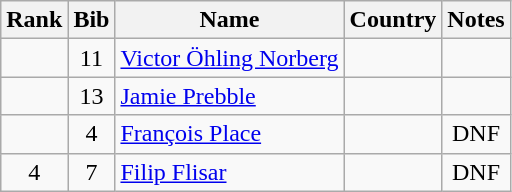<table class="wikitable" style="text-align:center;">
<tr>
<th>Rank</th>
<th>Bib</th>
<th>Name</th>
<th>Country</th>
<th>Notes</th>
</tr>
<tr>
<td></td>
<td>11</td>
<td align=left><a href='#'>Victor Öhling Norberg</a></td>
<td align=left></td>
<td></td>
</tr>
<tr>
<td></td>
<td>13</td>
<td align=left><a href='#'>Jamie Prebble</a></td>
<td align=left></td>
<td></td>
</tr>
<tr>
<td></td>
<td>4</td>
<td align=left><a href='#'>François Place</a></td>
<td align=left></td>
<td>DNF</td>
</tr>
<tr>
<td>4</td>
<td>7</td>
<td align=left><a href='#'>Filip Flisar</a></td>
<td align=left></td>
<td>DNF</td>
</tr>
</table>
